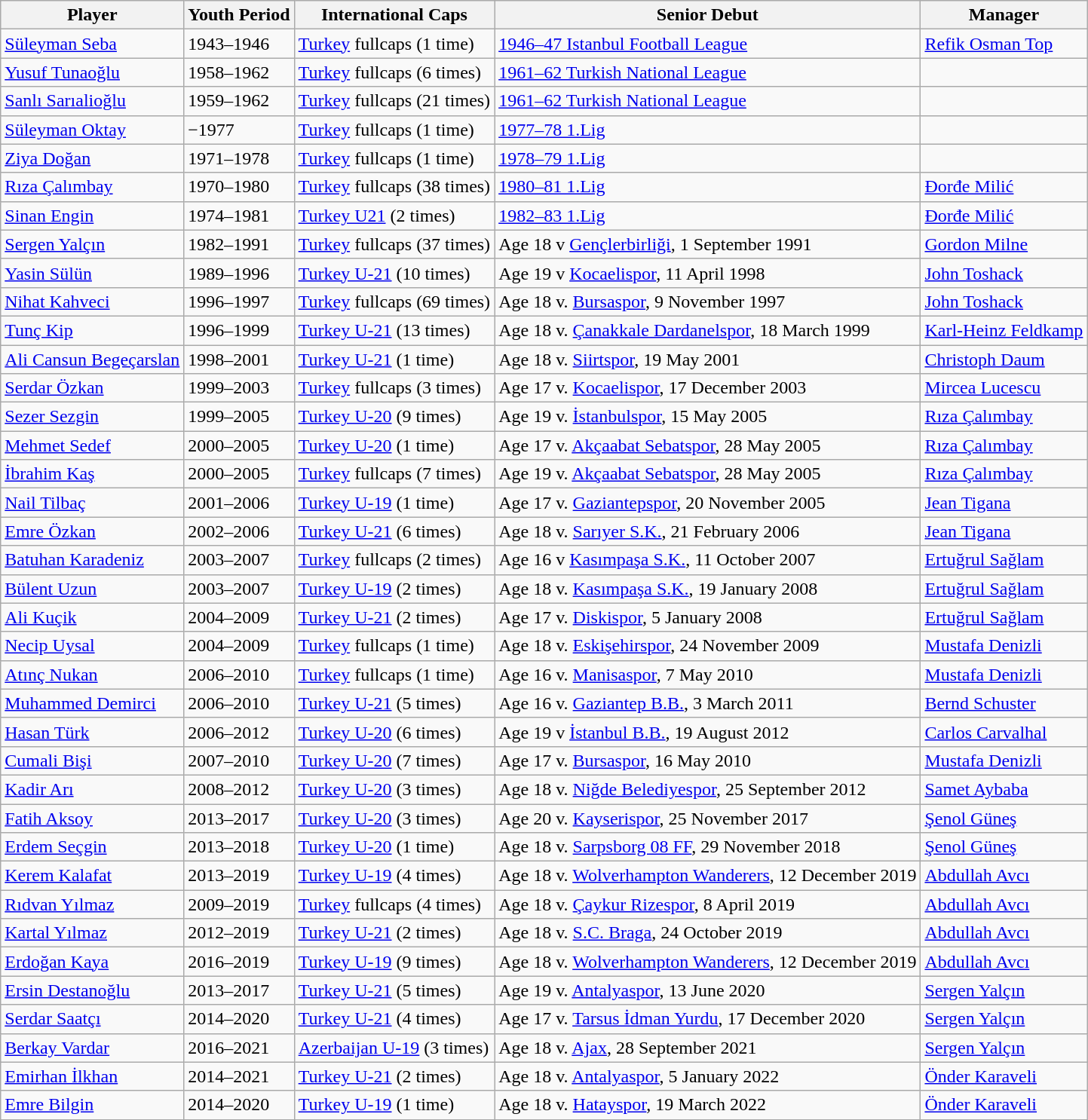<table class="wikitable sortable">
<tr>
<th>Player</th>
<th>Youth Period</th>
<th>International Caps</th>
<th>Senior Debut</th>
<th>Manager</th>
</tr>
<tr>
<td> <a href='#'>Süleyman Seba</a></td>
<td>1943–1946</td>
<td><a href='#'>Turkey</a> fullcaps (1 time)</td>
<td><a href='#'>1946–47 Istanbul Football League</a></td>
<td> <a href='#'>Refik Osman Top</a></td>
</tr>
<tr>
<td> <a href='#'>Yusuf Tunaoğlu</a></td>
<td>1958–1962</td>
<td><a href='#'>Turkey</a> fullcaps (6 times)</td>
<td><a href='#'>1961–62 Turkish National League</a></td>
<td></td>
</tr>
<tr>
<td> <a href='#'>Sanlı Sarıalioğlu</a></td>
<td>1959–1962</td>
<td><a href='#'>Turkey</a> fullcaps (21 times)</td>
<td><a href='#'>1961–62 Turkish National League</a></td>
<td></td>
</tr>
<tr>
<td> <a href='#'>Süleyman Oktay</a></td>
<td>−1977</td>
<td><a href='#'>Turkey</a> fullcaps (1 time)</td>
<td><a href='#'>1977–78 1.Lig</a></td>
<td></td>
</tr>
<tr>
<td> <a href='#'>Ziya Doğan</a></td>
<td>1971–1978</td>
<td><a href='#'>Turkey</a> fullcaps (1 time)</td>
<td><a href='#'>1978–79 1.Lig</a></td>
<td></td>
</tr>
<tr>
<td> <a href='#'>Rıza Çalımbay</a></td>
<td>1970–1980</td>
<td><a href='#'>Turkey</a> fullcaps (38 times)</td>
<td><a href='#'>1980–81 1.Lig</a></td>
<td> <a href='#'>Đorđe Milić</a></td>
</tr>
<tr>
<td> <a href='#'>Sinan Engin</a></td>
<td>1974–1981</td>
<td><a href='#'>Turkey U21</a> (2 times)</td>
<td><a href='#'>1982–83 1.Lig</a></td>
<td> <a href='#'>Đorđe Milić</a></td>
</tr>
<tr>
<td> <a href='#'>Sergen Yalçın</a></td>
<td>1982–1991</td>
<td><a href='#'>Turkey</a> fullcaps (37 times)</td>
<td>Age 18 v <a href='#'>Gençlerbirliği</a>, 1 September 1991</td>
<td> <a href='#'>Gordon Milne</a></td>
</tr>
<tr>
<td> <a href='#'>Yasin Sülün</a></td>
<td>1989–1996</td>
<td><a href='#'>Turkey U-21</a> (10 times)</td>
<td>Age 19 v <a href='#'>Kocaelispor</a>, 11 April 1998</td>
<td> <a href='#'>John Toshack</a></td>
</tr>
<tr>
<td> <a href='#'>Nihat Kahveci</a></td>
<td>1996–1997</td>
<td><a href='#'>Turkey</a> fullcaps (69 times)</td>
<td>Age 18 v. <a href='#'>Bursaspor</a>, 9 November 1997</td>
<td> <a href='#'>John Toshack</a></td>
</tr>
<tr>
<td> <a href='#'>Tunç Kip</a></td>
<td>1996–1999</td>
<td><a href='#'>Turkey U-21</a> (13 times)</td>
<td>Age 18 v. <a href='#'>Çanakkale Dardanelspor</a>, 18 March 1999</td>
<td> <a href='#'>Karl-Heinz Feldkamp</a></td>
</tr>
<tr>
<td> <a href='#'>Ali Cansun Begeçarslan</a></td>
<td>1998–2001</td>
<td><a href='#'>Turkey U-21</a> (1 time)</td>
<td>Age 18 v. <a href='#'>Siirtspor</a>, 19 May 2001</td>
<td> <a href='#'>Christoph Daum</a></td>
</tr>
<tr>
<td> <a href='#'>Serdar Özkan</a></td>
<td>1999–2003</td>
<td><a href='#'>Turkey</a> fullcaps (3 times)</td>
<td>Age 17 v. <a href='#'>Kocaelispor</a>, 17 December 2003</td>
<td> <a href='#'>Mircea Lucescu</a></td>
</tr>
<tr>
<td> <a href='#'>Sezer Sezgin</a></td>
<td>1999–2005</td>
<td><a href='#'>Turkey U-20</a> (9 times)</td>
<td>Age 19 v. <a href='#'>İstanbulspor</a>, 15 May 2005</td>
<td> <a href='#'>Rıza Çalımbay</a></td>
</tr>
<tr>
<td> <a href='#'>Mehmet Sedef</a></td>
<td>2000–2005</td>
<td><a href='#'>Turkey U-20</a> (1 time)</td>
<td>Age 17 v. <a href='#'>Akçaabat Sebatspor</a>, 28 May 2005</td>
<td> <a href='#'>Rıza Çalımbay</a></td>
</tr>
<tr>
<td> <a href='#'>İbrahim Kaş</a></td>
<td>2000–2005</td>
<td><a href='#'>Turkey</a> fullcaps (7 times)</td>
<td>Age 19 v. <a href='#'>Akçaabat Sebatspor</a>, 28 May 2005</td>
<td> <a href='#'>Rıza Çalımbay</a></td>
</tr>
<tr>
<td> <a href='#'>Nail Tilbaç</a></td>
<td>2001–2006</td>
<td><a href='#'>Turkey U-19</a> (1 time)</td>
<td>Age 17 v. <a href='#'>Gaziantepspor</a>, 20 November 2005</td>
<td> <a href='#'>Jean Tigana</a></td>
</tr>
<tr>
<td> <a href='#'>Emre Özkan</a></td>
<td>2002–2006</td>
<td><a href='#'>Turkey U-21</a> (6 times)</td>
<td>Age 18 v. <a href='#'>Sarıyer S.K.</a>, 21 February 2006</td>
<td> <a href='#'>Jean Tigana</a></td>
</tr>
<tr>
<td> <a href='#'>Batuhan Karadeniz</a></td>
<td>2003–2007</td>
<td><a href='#'>Turkey</a> fullcaps (2 times)</td>
<td>Age 16 v <a href='#'>Kasımpaşa S.K.</a>, 11 October 2007</td>
<td> <a href='#'>Ertuğrul Sağlam</a></td>
</tr>
<tr>
<td> <a href='#'>Bülent Uzun</a></td>
<td>2003–2007</td>
<td><a href='#'>Turkey U-19</a> (2 times)</td>
<td>Age 18 v. <a href='#'>Kasımpaşa S.K.</a>, 19 January 2008</td>
<td> <a href='#'>Ertuğrul Sağlam</a></td>
</tr>
<tr>
<td> <a href='#'>Ali Kuçik</a></td>
<td>2004–2009</td>
<td><a href='#'>Turkey U-21</a> (2 times)</td>
<td>Age 17 v. <a href='#'>Diskispor</a>, 5 January 2008</td>
<td> <a href='#'>Ertuğrul Sağlam</a></td>
</tr>
<tr>
<td> <a href='#'>Necip Uysal</a></td>
<td>2004–2009</td>
<td><a href='#'>Turkey</a> fullcaps (1 time)</td>
<td>Age 18 v. <a href='#'>Eskişehirspor</a>, 24 November 2009</td>
<td>  <a href='#'>Mustafa Denizli</a></td>
</tr>
<tr>
<td> <a href='#'>Atınç Nukan</a></td>
<td>2006–2010</td>
<td><a href='#'>Turkey</a> fullcaps (1 time)</td>
<td>Age 16 v. <a href='#'>Manisaspor</a>, 7 May 2010</td>
<td>  <a href='#'>Mustafa Denizli</a></td>
</tr>
<tr>
<td> <a href='#'>Muhammed Demirci</a></td>
<td>2006–2010</td>
<td><a href='#'>Turkey U-21</a> (5 times)</td>
<td>Age 16 v. <a href='#'>Gaziantep B.B.</a>, 3 March 2011</td>
<td> <a href='#'>Bernd Schuster</a></td>
</tr>
<tr>
<td> <a href='#'>Hasan Türk</a></td>
<td>2006–2012</td>
<td><a href='#'>Turkey U-20</a> (6 times)</td>
<td>Age 19 v <a href='#'>İstanbul B.B.</a>, 19 August 2012</td>
<td>  <a href='#'>Carlos Carvalhal</a></td>
</tr>
<tr>
<td> <a href='#'>Cumali Bişi</a></td>
<td>2007–2010</td>
<td><a href='#'>Turkey U-20</a> (7 times)</td>
<td>Age 17 v. <a href='#'>Bursaspor</a>, 16 May 2010</td>
<td>  <a href='#'>Mustafa Denizli</a></td>
</tr>
<tr>
<td> <a href='#'>Kadir Arı</a></td>
<td>2008–2012</td>
<td><a href='#'>Turkey U-20</a> (3 times)</td>
<td>Age 18 v. <a href='#'>Niğde Belediyespor</a>, 25 September 2012</td>
<td> <a href='#'>Samet Aybaba</a></td>
</tr>
<tr>
<td> <a href='#'>Fatih Aksoy</a></td>
<td>2013–2017</td>
<td><a href='#'>Turkey U-20</a> (3 times)</td>
<td>Age 20 v. <a href='#'>Kayserispor</a>, 25 November 2017</td>
<td>  <a href='#'>Şenol Güneş</a></td>
</tr>
<tr>
<td> <a href='#'>Erdem Seçgin</a></td>
<td>2013–2018</td>
<td><a href='#'>Turkey U-20</a> (1 time)</td>
<td>Age 18 v. <a href='#'>Sarpsborg 08 FF</a>, 29 November 2018</td>
<td>  <a href='#'>Şenol Güneş</a></td>
</tr>
<tr>
<td> <a href='#'>Kerem Kalafat</a></td>
<td>2013–2019</td>
<td><a href='#'>Turkey U-19</a> (4 times)</td>
<td>Age 18 v. <a href='#'>Wolverhampton Wanderers</a>, 12 December 2019</td>
<td>  <a href='#'>Abdullah Avcı</a></td>
</tr>
<tr>
<td> <a href='#'>Rıdvan Yılmaz</a></td>
<td>2009–2019</td>
<td><a href='#'>Turkey</a> fullcaps (4 times)</td>
<td>Age 18 v. <a href='#'>Çaykur Rizespor</a>, 8 April 2019</td>
<td>  <a href='#'>Abdullah Avcı</a></td>
</tr>
<tr>
<td> <a href='#'>Kartal Yılmaz</a></td>
<td>2012–2019</td>
<td><a href='#'>Turkey U-21</a> (2 times)</td>
<td>Age 18  v. <a href='#'>S.C. Braga</a>, 24 October 2019</td>
<td>  <a href='#'>Abdullah Avcı</a></td>
</tr>
<tr>
<td> <a href='#'>Erdoğan Kaya</a></td>
<td>2016–2019</td>
<td><a href='#'>Turkey U-19</a> (9 times)</td>
<td>Age 18  v. <a href='#'>Wolverhampton Wanderers</a>,  12 December 2019</td>
<td>  <a href='#'>Abdullah Avcı</a></td>
</tr>
<tr>
<td> <a href='#'>Ersin Destanoğlu</a></td>
<td>2013–2017</td>
<td><a href='#'>Turkey U-21</a> (5 times)</td>
<td>Age 19 v. <a href='#'>Antalyaspor</a>, 13 June 2020</td>
<td>  <a href='#'>Sergen Yalçın</a></td>
</tr>
<tr>
<td> <a href='#'>Serdar Saatçı</a></td>
<td>2014–2020</td>
<td><a href='#'>Turkey U-21</a> (4 times)</td>
<td>Age 17 v. <a href='#'>Tarsus İdman Yurdu</a>, 17 December 2020</td>
<td>  <a href='#'>Sergen Yalçın</a></td>
</tr>
<tr>
<td> <a href='#'>Berkay Vardar</a></td>
<td>2016–2021</td>
<td><a href='#'>Azerbaijan U-19</a> (3 times)</td>
<td>Age 18 v. <a href='#'>Ajax</a>, 28 September 2021</td>
<td>  <a href='#'>Sergen Yalçın</a></td>
</tr>
<tr>
<td> <a href='#'>Emirhan İlkhan</a></td>
<td>2014–2021</td>
<td><a href='#'>Turkey U-21</a> (2 times)</td>
<td>Age 18 v. <a href='#'>Antalyaspor</a>, 5 January 2022</td>
<td>  <a href='#'>Önder Karaveli</a></td>
</tr>
<tr>
<td> <a href='#'>Emre Bilgin</a></td>
<td>2014–2020</td>
<td><a href='#'>Turkey U-19</a> (1 time)</td>
<td>Age 18 v. <a href='#'>Hatayspor</a>, 19 March 2022</td>
<td>  <a href='#'>Önder Karaveli</a></td>
</tr>
<tr>
</tr>
</table>
